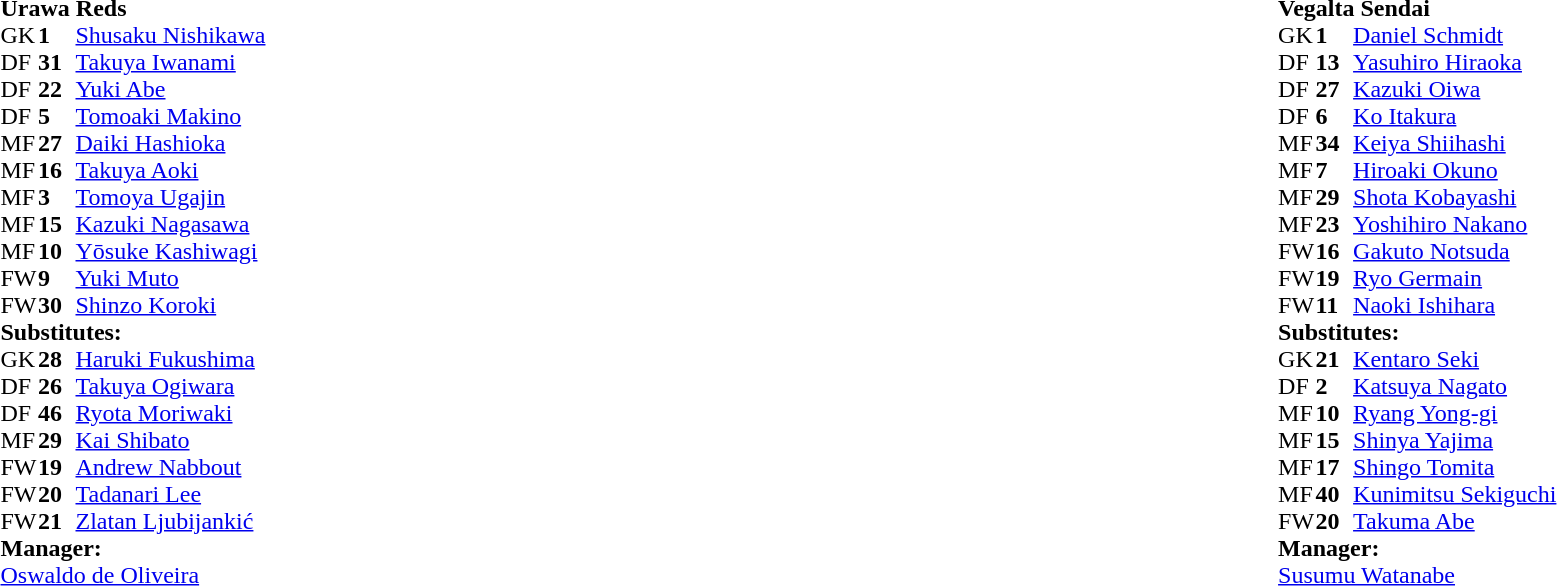<table width="100%">
<tr>
<td valign="top" width="50%"><br><table style="font-size: 100%" cellspacing="0" cellpadding="0">
<tr>
<td colspan="4"><strong>Urawa Reds</strong></td>
</tr>
<tr>
<th width="25"></th>
<th width="25"></th>
</tr>
<tr>
<td>GK</td>
<td><strong>1</strong></td>
<td> <a href='#'>Shusaku Nishikawa</a></td>
</tr>
<tr>
<td>DF</td>
<td><strong>31</strong></td>
<td> <a href='#'>Takuya Iwanami</a></td>
</tr>
<tr>
<td>DF</td>
<td><strong>22</strong></td>
<td> <a href='#'>Yuki Abe</a></td>
</tr>
<tr>
<td>DF</td>
<td><strong>5</strong></td>
<td> <a href='#'>Tomoaki Makino</a></td>
</tr>
<tr>
<td>MF</td>
<td><strong>27</strong></td>
<td> <a href='#'>Daiki Hashioka</a></td>
</tr>
<tr>
<td>MF</td>
<td><strong>16</strong></td>
<td> <a href='#'>Takuya Aoki</a></td>
</tr>
<tr>
<td>MF</td>
<td><strong>3</strong></td>
<td> <a href='#'>Tomoya Ugajin</a></td>
</tr>
<tr>
<td>MF</td>
<td><strong>15</strong></td>
<td> <a href='#'>Kazuki Nagasawa</a></td>
</tr>
<tr>
<td>MF</td>
<td><strong>10</strong></td>
<td> <a href='#'>Yōsuke Kashiwagi</a></td>
<td></td>
</tr>
<tr>
<td>FW</td>
<td><strong>9</strong></td>
<td> <a href='#'>Yuki Muto</a></td>
<td></td>
</tr>
<tr>
<td>FW</td>
<td><strong>30</strong></td>
<td> <a href='#'>Shinzo Koroki</a></td>
<td></td>
</tr>
<tr>
<td colspan="4"><strong>Substitutes:</strong></td>
</tr>
<tr>
<td>GK</td>
<td><strong>28</strong></td>
<td> <a href='#'>Haruki Fukushima</a></td>
</tr>
<tr>
<td>DF</td>
<td><strong>26</strong></td>
<td> <a href='#'>Takuya Ogiwara</a></td>
</tr>
<tr>
<td>DF</td>
<td><strong>46</strong></td>
<td> <a href='#'>Ryota Moriwaki</a></td>
</tr>
<tr>
<td>MF</td>
<td><strong>29</strong></td>
<td> <a href='#'>Kai Shibato</a></td>
<td></td>
</tr>
<tr>
<td>FW</td>
<td><strong>19</strong></td>
<td> <a href='#'>Andrew Nabbout</a></td>
</tr>
<tr>
<td>FW</td>
<td><strong>20</strong></td>
<td> <a href='#'>Tadanari Lee</a></td>
<td></td>
</tr>
<tr>
<td>FW</td>
<td><strong>21</strong></td>
<td> <a href='#'>Zlatan Ljubijankić</a></td>
<td></td>
</tr>
<tr>
<td colspan="4"><strong>Manager:</strong></td>
</tr>
<tr>
<td colspan="3"> <a href='#'>Oswaldo de Oliveira</a></td>
</tr>
</table>
</td>
<td valign="top" width="50%"><br><table style="font-size: 100%" cellspacing="0" cellpadding="0" align="center">
<tr>
<td colspan="4"><strong>Vegalta Sendai</strong></td>
</tr>
<tr>
<th width="25"></th>
<th width="25"></th>
</tr>
<tr>
<td>GK</td>
<td><strong>1</strong></td>
<td> <a href='#'>Daniel Schmidt</a></td>
</tr>
<tr>
<td>DF</td>
<td><strong>13</strong></td>
<td> <a href='#'>Yasuhiro Hiraoka</a></td>
</tr>
<tr>
<td>DF</td>
<td><strong>27</strong></td>
<td> <a href='#'>Kazuki Oiwa</a></td>
</tr>
<tr>
<td>DF</td>
<td><strong>6</strong></td>
<td> <a href='#'>Ko Itakura</a></td>
</tr>
<tr>
<td>MF</td>
<td><strong>34</strong></td>
<td> <a href='#'>Keiya Shiihashi</a></td>
<td></td>
</tr>
<tr>
<td>MF</td>
<td><strong>7</strong></td>
<td> <a href='#'>Hiroaki Okuno</a></td>
</tr>
<tr>
<td>MF</td>
<td><strong>29</strong></td>
<td> <a href='#'>Shota Kobayashi</a></td>
<td></td>
</tr>
<tr>
<td>MF</td>
<td><strong>23</strong></td>
<td> <a href='#'>Yoshihiro Nakano</a></td>
</tr>
<tr>
<td>FW</td>
<td><strong>16</strong></td>
<td> <a href='#'>Gakuto Notsuda</a></td>
</tr>
<tr>
<td>FW</td>
<td><strong>19</strong></td>
<td> <a href='#'>Ryo Germain</a></td>
<td></td>
</tr>
<tr>
<td>FW</td>
<td><strong>11</strong></td>
<td> <a href='#'>Naoki Ishihara</a></td>
</tr>
<tr>
<td colspan="4"><strong>Substitutes:</strong></td>
</tr>
<tr>
<td>GK</td>
<td><strong>21</strong></td>
<td> <a href='#'>Kentaro Seki</a></td>
</tr>
<tr>
<td>DF</td>
<td><strong>2</strong></td>
<td> <a href='#'>Katsuya Nagato</a></td>
</tr>
<tr>
<td>MF</td>
<td><strong>10</strong></td>
<td> <a href='#'>Ryang Yong-gi</a></td>
</tr>
<tr>
<td>MF</td>
<td><strong>15</strong></td>
<td> <a href='#'>Shinya Yajima</a></td>
<td></td>
</tr>
<tr>
<td>MF</td>
<td><strong>17</strong></td>
<td> <a href='#'>Shingo Tomita</a></td>
</tr>
<tr>
<td>MF</td>
<td><strong>40</strong></td>
<td> <a href='#'>Kunimitsu Sekiguchi</a></td>
<td></td>
</tr>
<tr>
<td>FW</td>
<td><strong>20</strong></td>
<td> <a href='#'>Takuma Abe</a></td>
<td></td>
</tr>
<tr>
<td colspan="4"><strong>Manager:</strong></td>
</tr>
<tr>
<td colspan="3"> <a href='#'>Susumu Watanabe</a></td>
</tr>
</table>
</td>
</tr>
</table>
